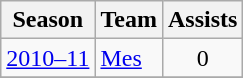<table class="wikitable" style="text-align: center;">
<tr>
<th>Season</th>
<th>Team</th>
<th>Assists</th>
</tr>
<tr>
<td><a href='#'>2010–11</a></td>
<td align="left"><a href='#'>Mes</a></td>
<td>0</td>
</tr>
<tr>
</tr>
</table>
